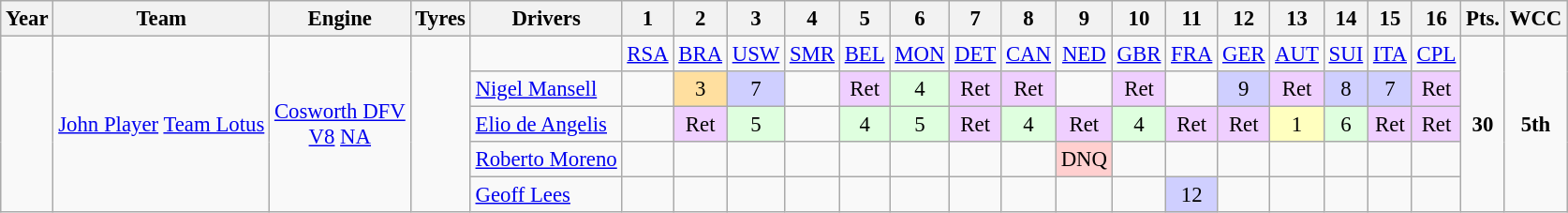<table class="wikitable" style="text-align:center; font-size:95%">
<tr>
<th>Year</th>
<th>Team</th>
<th>Engine</th>
<th>Tyres</th>
<th>Drivers</th>
<th>1</th>
<th>2</th>
<th>3</th>
<th>4</th>
<th>5</th>
<th>6</th>
<th>7</th>
<th>8</th>
<th>9</th>
<th>10</th>
<th>11</th>
<th>12</th>
<th>13</th>
<th>14</th>
<th>15</th>
<th>16</th>
<th>Pts.</th>
<th>WCC</th>
</tr>
<tr>
<td rowspan="5"></td>
<td rowspan="5"><a href='#'>John Player</a> <a href='#'>Team Lotus</a></td>
<td rowspan="5"><a href='#'>Cosworth DFV</a><br><a href='#'>V8</a> <a href='#'>NA</a></td>
<td rowspan="5"></td>
<td></td>
<td><a href='#'>RSA</a></td>
<td><a href='#'>BRA</a></td>
<td><a href='#'>USW</a></td>
<td><a href='#'>SMR</a></td>
<td><a href='#'>BEL</a></td>
<td><a href='#'>MON</a></td>
<td><a href='#'>DET</a></td>
<td><a href='#'>CAN</a></td>
<td><a href='#'>NED</a></td>
<td><a href='#'>GBR</a></td>
<td><a href='#'>FRA</a></td>
<td><a href='#'>GER</a></td>
<td><a href='#'>AUT</a></td>
<td><a href='#'>SUI</a></td>
<td><a href='#'>ITA</a></td>
<td><a href='#'>CPL</a></td>
<td rowspan="5"><strong>30</strong></td>
<td rowspan="5"><strong>5th</strong></td>
</tr>
<tr>
<td align="left"><a href='#'>Nigel Mansell</a></td>
<td></td>
<td style="background:#ffdf9f;">3</td>
<td style="background:#cfcfff;">7</td>
<td></td>
<td style="background:#EFCFFF;">Ret</td>
<td style="background:#dfffdf;">4</td>
<td style="background:#EFCFFF;">Ret</td>
<td style="background:#EFCFFF;">Ret</td>
<td></td>
<td style="background:#EFCFFF;">Ret</td>
<td></td>
<td style="background:#cfcfff;">9</td>
<td style="background:#EFCFFF;">Ret</td>
<td style="background:#cfcfff;">8</td>
<td style="background:#cfcfff;">7</td>
<td style="background:#EFCFFF;">Ret</td>
</tr>
<tr>
<td align="left"><a href='#'>Elio de Angelis</a></td>
<td></td>
<td style="background:#EFCFFF;">Ret</td>
<td style="background:#DFFFDF;">5</td>
<td></td>
<td style="background:#DFFFDF;">4</td>
<td style="background:#DFFFDF;">5</td>
<td style="background:#EFCFFF;">Ret</td>
<td style="background:#DFFFDF;">4</td>
<td style="background:#EFCFFF;">Ret</td>
<td style="background:#DFFFDF;">4</td>
<td style="background:#EFCFFF;">Ret</td>
<td style="background:#EFCFFF;">Ret</td>
<td style="background:#FFFFBF;">1</td>
<td style="background:#DFFFDF;">6</td>
<td style="background:#EFCFFF;">Ret</td>
<td style="background:#EFCFFF;">Ret</td>
</tr>
<tr>
<td align="left"><a href='#'>Roberto Moreno</a></td>
<td></td>
<td></td>
<td></td>
<td></td>
<td></td>
<td></td>
<td></td>
<td></td>
<td style="background:#ffcfcf;">DNQ</td>
<td></td>
<td></td>
<td></td>
<td></td>
<td></td>
<td></td>
<td></td>
</tr>
<tr>
<td align="left"><a href='#'>Geoff Lees</a></td>
<td></td>
<td></td>
<td></td>
<td></td>
<td></td>
<td></td>
<td></td>
<td></td>
<td></td>
<td></td>
<td style="background:#CFCFFF;">12</td>
<td></td>
<td></td>
<td></td>
<td></td>
<td></td>
</tr>
</table>
